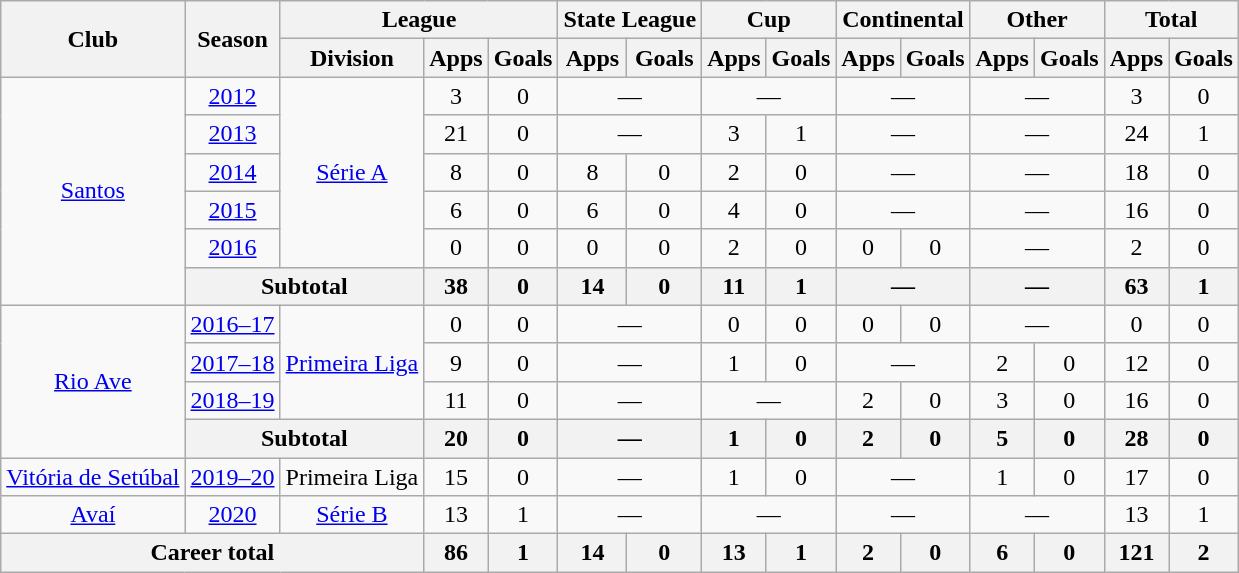<table class="wikitable" style="text-align: center;">
<tr>
<th rowspan="2">Club</th>
<th rowspan="2">Season</th>
<th colspan="3">League</th>
<th colspan="2">State League</th>
<th colspan="2">Cup</th>
<th colspan="2">Continental</th>
<th colspan="2">Other</th>
<th colspan="2">Total</th>
</tr>
<tr>
<th>Division</th>
<th>Apps</th>
<th>Goals</th>
<th>Apps</th>
<th>Goals</th>
<th>Apps</th>
<th>Goals</th>
<th>Apps</th>
<th>Goals</th>
<th>Apps</th>
<th>Goals</th>
<th>Apps</th>
<th>Goals</th>
</tr>
<tr>
<td rowspan="6" valign="center"><a href='#'>Santos</a></td>
<td><a href='#'>2012</a></td>
<td rowspan="5"><a href='#'>Série A</a></td>
<td>3</td>
<td>0</td>
<td colspan="2">—</td>
<td colspan="2">—</td>
<td colspan="2">—</td>
<td colspan="2">—</td>
<td>3</td>
<td>0</td>
</tr>
<tr>
<td><a href='#'>2013</a></td>
<td>21</td>
<td>0</td>
<td colspan="2">—</td>
<td>3</td>
<td>1</td>
<td colspan="2">—</td>
<td colspan="2">—</td>
<td>24</td>
<td>1</td>
</tr>
<tr>
<td><a href='#'>2014</a></td>
<td>8</td>
<td>0</td>
<td>8</td>
<td>0</td>
<td>2</td>
<td>0</td>
<td colspan="2">—</td>
<td colspan="2">—</td>
<td>18</td>
<td>0</td>
</tr>
<tr>
<td><a href='#'>2015</a></td>
<td>6</td>
<td>0</td>
<td>6</td>
<td>0</td>
<td>4</td>
<td>0</td>
<td colspan="2">—</td>
<td colspan="2">—</td>
<td>16</td>
<td>0</td>
</tr>
<tr>
<td><a href='#'>2016</a></td>
<td>0</td>
<td>0</td>
<td>0</td>
<td>0</td>
<td>2</td>
<td>0</td>
<td>0</td>
<td>0</td>
<td colspan="2">—</td>
<td>2</td>
<td>0</td>
</tr>
<tr>
<th colspan="2">Subtotal</th>
<th>38</th>
<th>0</th>
<th>14</th>
<th>0</th>
<th>11</th>
<th>1</th>
<th colspan="2">—</th>
<th colspan="2">—</th>
<th>63</th>
<th>1</th>
</tr>
<tr>
<td rowspan="4" valign="center"><a href='#'>Rio Ave</a></td>
<td><a href='#'>2016–17</a></td>
<td rowspan=3><a href='#'>Primeira Liga</a></td>
<td>0</td>
<td>0</td>
<td colspan="2">—</td>
<td>0</td>
<td>0</td>
<td>0</td>
<td>0</td>
<td colspan="2">—</td>
<td>0</td>
<td>0</td>
</tr>
<tr>
<td><a href='#'>2017–18</a></td>
<td>9</td>
<td>0</td>
<td colspan="2">—</td>
<td>1</td>
<td>0</td>
<td colspan="2">—</td>
<td>2</td>
<td>0</td>
<td>12</td>
<td>0</td>
</tr>
<tr>
<td><a href='#'>2018–19</a></td>
<td>11</td>
<td>0</td>
<td colspan="2">—</td>
<td colspan="2">—</td>
<td>2</td>
<td>0</td>
<td>3</td>
<td>0</td>
<td>16</td>
<td>0</td>
</tr>
<tr>
<th colspan="2">Subtotal</th>
<th>20</th>
<th>0</th>
<th colspan="2">—</th>
<th>1</th>
<th>0</th>
<th>2</th>
<th>0</th>
<th>5</th>
<th>0</th>
<th>28</th>
<th>0</th>
</tr>
<tr>
<td valign="center"><a href='#'>Vitória de Setúbal</a></td>
<td><a href='#'>2019–20</a></td>
<td>Primeira Liga</td>
<td>15</td>
<td>0</td>
<td colspan="2">—</td>
<td>1</td>
<td>0</td>
<td colspan="2">—</td>
<td>1</td>
<td>0</td>
<td>17</td>
<td>0</td>
</tr>
<tr>
<td valign="center"><a href='#'>Avaí</a></td>
<td><a href='#'>2020</a></td>
<td><a href='#'>Série B</a></td>
<td>13</td>
<td>1</td>
<td colspan="2">—</td>
<td colspan="2">—</td>
<td colspan="2">—</td>
<td colspan="2">—</td>
<td>13</td>
<td>1</td>
</tr>
<tr>
<th colspan="3"><strong>Career total</strong></th>
<th>86</th>
<th>1</th>
<th>14</th>
<th>0</th>
<th>13</th>
<th>1</th>
<th>2</th>
<th>0</th>
<th>6</th>
<th>0</th>
<th>121</th>
<th>2</th>
</tr>
</table>
